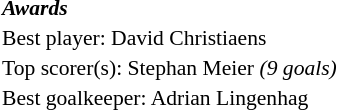<table width=100% cellspacing=1 style="font-size: 90%;">
<tr>
<td><strong><em>Awards</em></strong></td>
</tr>
<tr>
<td>Best player:  David Christiaens</td>
</tr>
<tr>
<td colspan=4>Top scorer(s):  Stephan Meier <em>(9 goals)</em></td>
</tr>
<tr>
<td>Best goalkeeper:  Adrian Lingenhag</td>
</tr>
</table>
